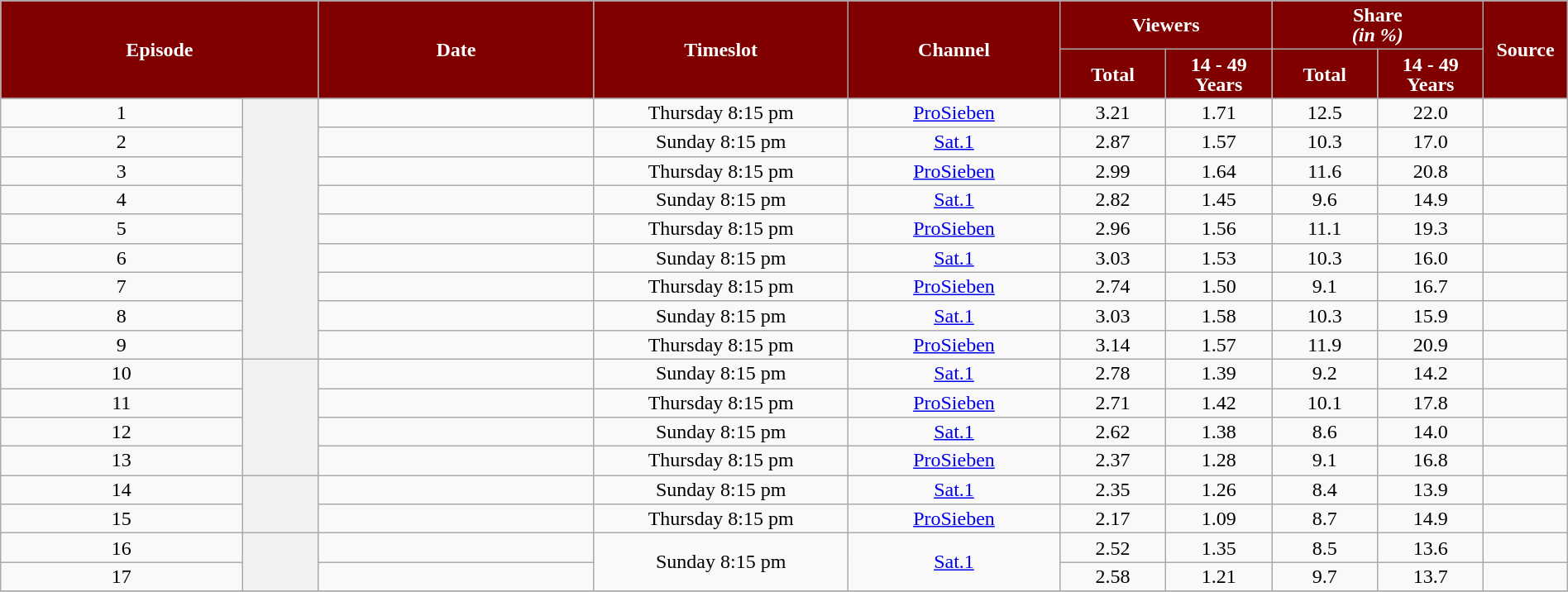<table class="wikitable" style="text-align:center; background:#f9f9f9; line-height:16px;" width="100%">
<tr>
<th scope="col" style="background:maroon; color:white;" colspan="2" rowspan="2" width="15%">Episode</th>
<th scope="col" style="background:maroon; color:white;" rowspan="2" width="13%">Date</th>
<th scope="col" style="background:maroon; color:white;" rowspan="2" width="12%">Timeslot</th>
<th scope="col" style="background:maroon; color:white;" rowspan="2" width="10%">Channel</th>
<th scope="col" style="background:maroon; color:white;" colspan="2" width="10%">Viewers<br><em></em></th>
<th scope="col" style="background:maroon; color:white;" colspan="2" width="10%">Share<br><em>(in %)</em></th>
<th scope="col" style="background:maroon; color:white;" rowspan="2" width="03%">Source</th>
</tr>
<tr>
<th scope="col" style="background:maroon; color:white;" width="05%">Total</th>
<th scope="col" style="background:maroon; color:white;" width="05%">14 - 49 Years</th>
<th scope="col" style="background:maroon; color:white;" width="05%">Total</th>
<th scope="col" style="background:maroon; color:white;" width="05%">14 - 49 Years</th>
</tr>
<tr>
<td>1</td>
<th rowspan="9"></th>
<td></td>
<td>Thursday 8:15 pm</td>
<td><a href='#'>ProSieben</a></td>
<td>3.21</td>
<td>1.71</td>
<td>12.5</td>
<td>22.0</td>
<td></td>
</tr>
<tr>
<td>2</td>
<td></td>
<td>Sunday 8:15 pm</td>
<td><a href='#'>Sat.1</a></td>
<td>2.87</td>
<td>1.57</td>
<td>10.3</td>
<td>17.0</td>
<td></td>
</tr>
<tr>
<td>3</td>
<td></td>
<td>Thursday 8:15 pm</td>
<td><a href='#'>ProSieben</a></td>
<td>2.99</td>
<td>1.64</td>
<td>11.6</td>
<td>20.8</td>
<td></td>
</tr>
<tr>
<td>4</td>
<td></td>
<td>Sunday 8:15 pm</td>
<td><a href='#'>Sat.1</a></td>
<td>2.82</td>
<td>1.45</td>
<td>9.6</td>
<td>14.9</td>
<td></td>
</tr>
<tr>
<td>5</td>
<td></td>
<td>Thursday 8:15 pm</td>
<td><a href='#'>ProSieben</a></td>
<td>2.96</td>
<td>1.56</td>
<td>11.1</td>
<td>19.3</td>
<td></td>
</tr>
<tr>
<td>6</td>
<td></td>
<td>Sunday 8:15 pm</td>
<td><a href='#'>Sat.1</a></td>
<td>3.03</td>
<td>1.53</td>
<td>10.3</td>
<td>16.0</td>
<td></td>
</tr>
<tr>
<td>7</td>
<td></td>
<td>Thursday 8:15 pm</td>
<td><a href='#'>ProSieben</a></td>
<td>2.74</td>
<td>1.50</td>
<td>9.1</td>
<td>16.7</td>
<td></td>
</tr>
<tr>
<td>8</td>
<td></td>
<td>Sunday 8:15 pm</td>
<td><a href='#'>Sat.1</a></td>
<td>3.03</td>
<td>1.58</td>
<td>10.3</td>
<td>15.9</td>
<td></td>
</tr>
<tr>
<td>9</td>
<td></td>
<td>Thursday 8:15 pm</td>
<td><a href='#'>ProSieben</a></td>
<td>3.14</td>
<td>1.57</td>
<td>11.9</td>
<td>20.9</td>
<td></td>
</tr>
<tr>
<td>10</td>
<th rowspan="4"></th>
<td></td>
<td>Sunday 8:15 pm</td>
<td><a href='#'>Sat.1</a></td>
<td>2.78</td>
<td>1.39</td>
<td>9.2</td>
<td>14.2</td>
<td></td>
</tr>
<tr>
<td>11</td>
<td></td>
<td>Thursday 8:15 pm</td>
<td><a href='#'>ProSieben</a></td>
<td>2.71</td>
<td>1.42</td>
<td>10.1</td>
<td>17.8</td>
<td></td>
</tr>
<tr>
<td>12</td>
<td></td>
<td>Sunday 8:15 pm</td>
<td><a href='#'>Sat.1</a></td>
<td>2.62</td>
<td>1.38</td>
<td>8.6</td>
<td>14.0</td>
<td></td>
</tr>
<tr>
<td>13</td>
<td></td>
<td>Thursday 8:15 pm</td>
<td><a href='#'>ProSieben</a></td>
<td>2.37</td>
<td>1.28</td>
<td>9.1</td>
<td>16.8</td>
<td></td>
</tr>
<tr>
<td>14</td>
<th rowspan="2"></th>
<td></td>
<td>Sunday 8:15 pm</td>
<td><a href='#'>Sat.1</a></td>
<td>2.35</td>
<td>1.26</td>
<td>8.4</td>
<td>13.9</td>
<td></td>
</tr>
<tr>
<td>15</td>
<td></td>
<td>Thursday 8:15 pm</td>
<td><a href='#'>ProSieben</a></td>
<td>2.17</td>
<td>1.09</td>
<td>8.7</td>
<td>14.9</td>
<td></td>
</tr>
<tr>
<td>16</td>
<th rowspan="2"></th>
<td></td>
<td rowspan="2">Sunday 8:15 pm</td>
<td rowspan="2"><a href='#'>Sat.1</a></td>
<td>2.52</td>
<td>1.35</td>
<td>8.5</td>
<td>13.6</td>
<td></td>
</tr>
<tr>
<td>17</td>
<td></td>
<td>2.58</td>
<td>1.21</td>
<td>9.7</td>
<td>13.7</td>
<td></td>
</tr>
<tr>
</tr>
</table>
